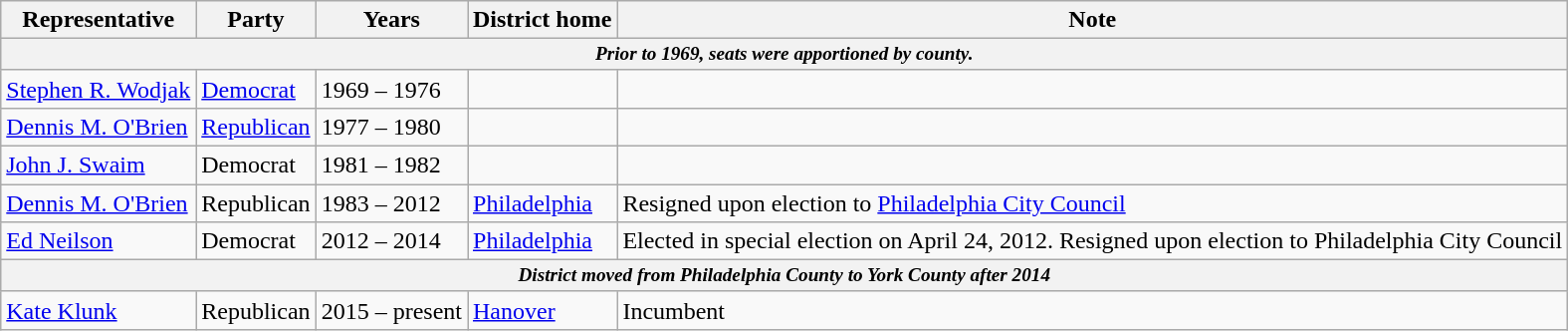<table class=wikitable>
<tr valign=bottom>
<th>Representative</th>
<th>Party</th>
<th>Years</th>
<th>District home</th>
<th>Note</th>
</tr>
<tr>
<th colspan=5 style="font-size: 80%;"><em>Prior to 1969, seats were apportioned by county.</em></th>
</tr>
<tr>
<td><a href='#'>Stephen R. Wodjak</a></td>
<td><a href='#'>Democrat</a></td>
<td>1969 – 1976</td>
<td></td>
<td></td>
</tr>
<tr>
<td><a href='#'>Dennis M. O'Brien</a></td>
<td><a href='#'>Republican</a></td>
<td>1977 – 1980</td>
<td></td>
<td></td>
</tr>
<tr>
<td><a href='#'>John J. Swaim</a></td>
<td>Democrat</td>
<td>1981 – 1982</td>
<td></td>
<td></td>
</tr>
<tr>
<td><a href='#'>Dennis M. O'Brien</a></td>
<td>Republican</td>
<td>1983 – 2012</td>
<td><a href='#'>Philadelphia</a></td>
<td>Resigned upon election to <a href='#'>Philadelphia City Council</a></td>
</tr>
<tr>
<td><a href='#'>Ed Neilson</a></td>
<td>Democrat</td>
<td>2012 – 2014</td>
<td><a href='#'>Philadelphia</a></td>
<td>Elected in special election on April 24, 2012. Resigned upon election to Philadelphia City Council</td>
</tr>
<tr>
<th colspan=5 style="font-size: 80%;"><em>District moved from Philadelphia County to York County after 2014</em></th>
</tr>
<tr>
<td><a href='#'>Kate Klunk</a></td>
<td>Republican</td>
<td>2015 – present</td>
<td><a href='#'>Hanover</a></td>
<td>Incumbent</td>
</tr>
</table>
